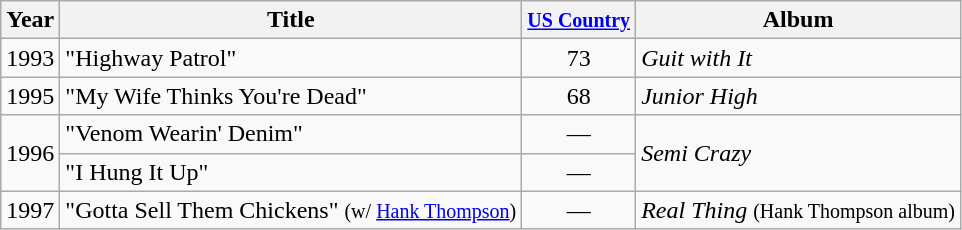<table class="wikitable">
<tr>
<th>Year</th>
<th>Title</th>
<th><small><a href='#'>US Country</a></small></th>
<th>Album</th>
</tr>
<tr>
<td>1993</td>
<td>"Highway Patrol"</td>
<td style="text-align:center;">73</td>
<td><em>Guit with It</em></td>
</tr>
<tr>
<td>1995</td>
<td>"My Wife Thinks You're Dead"</td>
<td style="text-align:center;">68</td>
<td><em>Junior High</em></td>
</tr>
<tr>
<td rowspan="2">1996</td>
<td>"Venom Wearin' Denim"</td>
<td style="text-align:center;">—</td>
<td rowspan="2"><em>Semi Crazy</em></td>
</tr>
<tr>
<td>"I Hung It Up"</td>
<td style="text-align:center;">—</td>
</tr>
<tr>
<td>1997</td>
<td>"Gotta Sell Them Chickens" <small>(w/ <a href='#'>Hank Thompson</a>)</small></td>
<td style="text-align:center;">—</td>
<td><em>Real Thing</em> <small>(Hank Thompson album)</small></td>
</tr>
</table>
